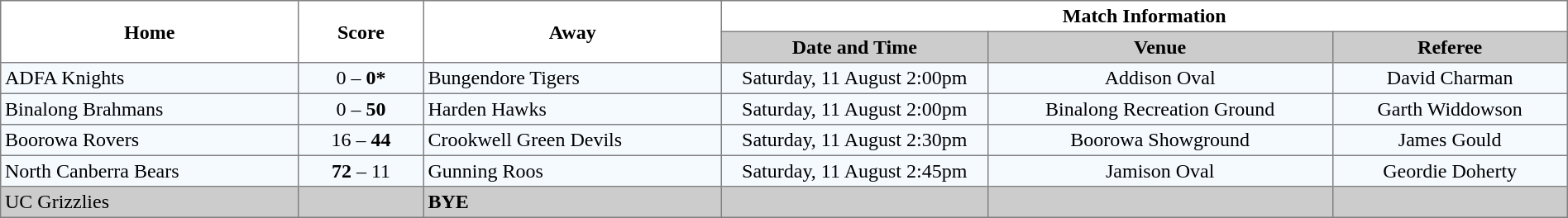<table border="1" cellpadding="3" cellspacing="0" width="100%" style="border-collapse:collapse;  text-align:center;">
<tr>
<th rowspan="2" width="19%">Home</th>
<th rowspan="2" width="8%">Score</th>
<th rowspan="2" width="19%">Away</th>
<th colspan="3">Match Information</th>
</tr>
<tr bgcolor="#CCCCCC">
<th width="17%">Date and Time</th>
<th width="22%">Venue</th>
<th width="50%">Referee</th>
</tr>
<tr style="text-align:center; background:#f5faff;">
<td align="left"> ADFA Knights</td>
<td>0 – <strong>0*</strong></td>
<td align="left"> Bungendore Tigers</td>
<td>Saturday, 11 August 2:00pm</td>
<td>Addison Oval</td>
<td>David Charman</td>
</tr>
<tr style="text-align:center; background:#f5faff;">
<td align="left"> Binalong Brahmans</td>
<td>0 – <strong>50</strong></td>
<td align="left"> Harden Hawks</td>
<td>Saturday, 11 August 2:00pm</td>
<td>Binalong Recreation Ground</td>
<td>Garth Widdowson</td>
</tr>
<tr style="text-align:center; background:#f5faff;">
<td align="left"> Boorowa Rovers</td>
<td>16 – <strong>44</strong></td>
<td align="left"> Crookwell Green Devils</td>
<td>Saturday, 11 August 2:30pm</td>
<td>Boorowa Showground</td>
<td>James Gould</td>
</tr>
<tr style="text-align:center; background:#f5faff;">
<td align="left"> North Canberra Bears</td>
<td><strong>72</strong> – 11</td>
<td align="left"> Gunning Roos</td>
<td>Saturday, 11 August 2:45pm</td>
<td>Jamison Oval</td>
<td>Geordie Doherty</td>
</tr>
<tr style="text-align:center; background:#CCCCCC;">
<td align="left"><strong></strong> UC Grizzlies</td>
<td></td>
<td align="left"><strong>BYE</strong></td>
<td></td>
<td></td>
<td></td>
</tr>
</table>
